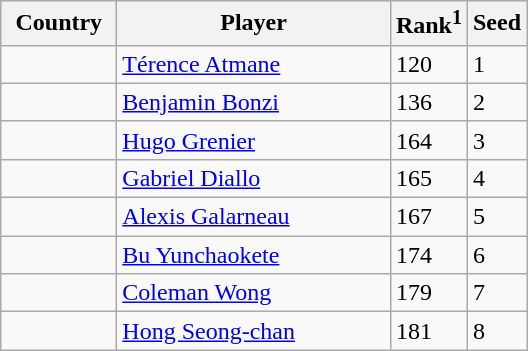<table class="sortable wikitable">
<tr>
<th width="70">Country</th>
<th width="175">Player</th>
<th>Rank<sup>1</sup></th>
<th>Seed</th>
</tr>
<tr>
<td></td>
<td><a href='#'>Térence Atmane</a></td>
<td>120</td>
<td>1</td>
</tr>
<tr>
<td></td>
<td><a href='#'>Benjamin Bonzi</a></td>
<td>136</td>
<td>2</td>
</tr>
<tr>
<td></td>
<td><a href='#'>Hugo Grenier</a></td>
<td>164</td>
<td>3</td>
</tr>
<tr>
<td></td>
<td><a href='#'>Gabriel Diallo</a></td>
<td>165</td>
<td>4</td>
</tr>
<tr>
<td></td>
<td><a href='#'>Alexis Galarneau</a></td>
<td>167</td>
<td>5</td>
</tr>
<tr>
<td></td>
<td><a href='#'>Bu Yunchaokete</a></td>
<td>174</td>
<td>6</td>
</tr>
<tr>
<td></td>
<td><a href='#'>Coleman Wong</a></td>
<td>179</td>
<td>7</td>
</tr>
<tr>
<td></td>
<td><a href='#'>Hong Seong-chan</a></td>
<td>181</td>
<td>8</td>
</tr>
</table>
